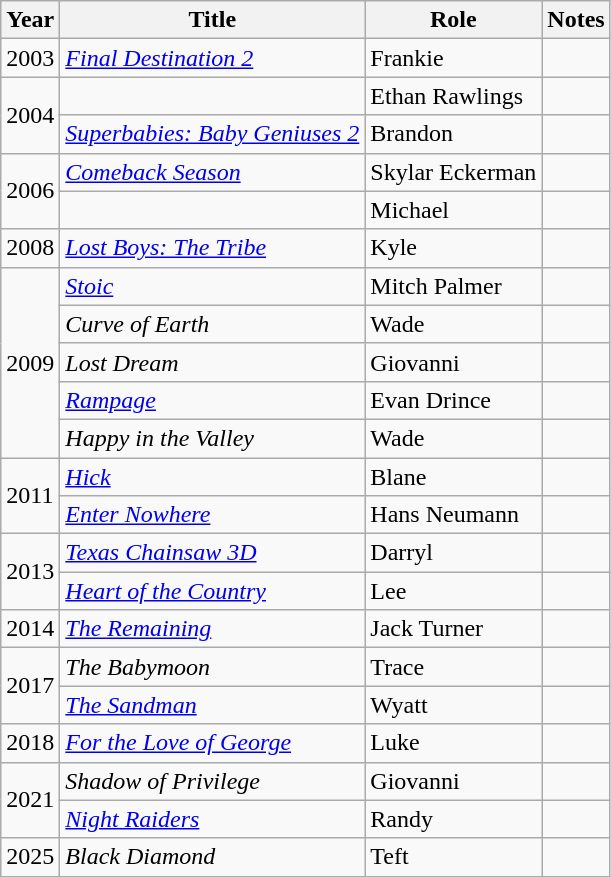<table class="wikitable sortable">
<tr>
<th>Year</th>
<th>Title</th>
<th>Role</th>
<th class="unsortable">Notes</th>
</tr>
<tr>
<td>2003</td>
<td><em><a href='#'>Final Destination 2</a></em></td>
<td>Frankie</td>
<td></td>
</tr>
<tr>
<td rowspan="2">2004</td>
<td><em></em></td>
<td>Ethan Rawlings</td>
<td></td>
</tr>
<tr>
<td><em><a href='#'>Superbabies: Baby Geniuses 2</a></em></td>
<td>Brandon</td>
<td></td>
</tr>
<tr>
<td rowspan="2">2006</td>
<td><em><a href='#'>Comeback Season</a></em></td>
<td>Skylar Eckerman</td>
<td></td>
</tr>
<tr>
<td><em></em></td>
<td>Michael</td>
<td></td>
</tr>
<tr>
<td>2008</td>
<td><em><a href='#'>Lost Boys: The Tribe</a></em></td>
<td>Kyle</td>
<td></td>
</tr>
<tr>
<td rowspan="5">2009</td>
<td><em><a href='#'>Stoic</a></em></td>
<td>Mitch Palmer</td>
<td></td>
</tr>
<tr>
<td><em>Curve of Earth</em></td>
<td>Wade</td>
<td></td>
</tr>
<tr>
<td><em>Lost Dream</em></td>
<td>Giovanni</td>
<td></td>
</tr>
<tr>
<td><em><a href='#'>Rampage</a></em></td>
<td>Evan Drince</td>
<td></td>
</tr>
<tr>
<td><em>Happy in the Valley</em></td>
<td>Wade</td>
<td></td>
</tr>
<tr>
<td rowspan="2">2011</td>
<td><em><a href='#'>Hick</a></em></td>
<td>Blane</td>
<td></td>
</tr>
<tr>
<td><em><a href='#'>Enter Nowhere</a></em></td>
<td>Hans Neumann</td>
<td></td>
</tr>
<tr>
<td rowspan="2">2013</td>
<td><em><a href='#'>Texas Chainsaw 3D</a></em></td>
<td>Darryl</td>
<td></td>
</tr>
<tr>
<td><em><a href='#'>Heart of the Country</a></em></td>
<td>Lee</td>
<td></td>
</tr>
<tr>
<td>2014</td>
<td><em><a href='#'>The Remaining</a></em></td>
<td>Jack Turner</td>
<td></td>
</tr>
<tr>
<td rowspan="2">2017</td>
<td><em>The Babymoon</em></td>
<td>Trace</td>
<td></td>
</tr>
<tr>
<td><em><a href='#'>The Sandman</a></em></td>
<td>Wyatt</td>
<td></td>
</tr>
<tr>
<td>2018</td>
<td><em><a href='#'>For the Love of George</a></em></td>
<td>Luke</td>
<td></td>
</tr>
<tr>
<td rowspan="2">2021</td>
<td><em>Shadow of Privilege</em></td>
<td>Giovanni</td>
<td></td>
</tr>
<tr>
<td><em><a href='#'>Night Raiders</a></em></td>
<td>Randy</td>
<td></td>
</tr>
<tr>
<td>2025</td>
<td><em>Black Diamond</em></td>
<td>Teft</td>
<td></td>
</tr>
</table>
